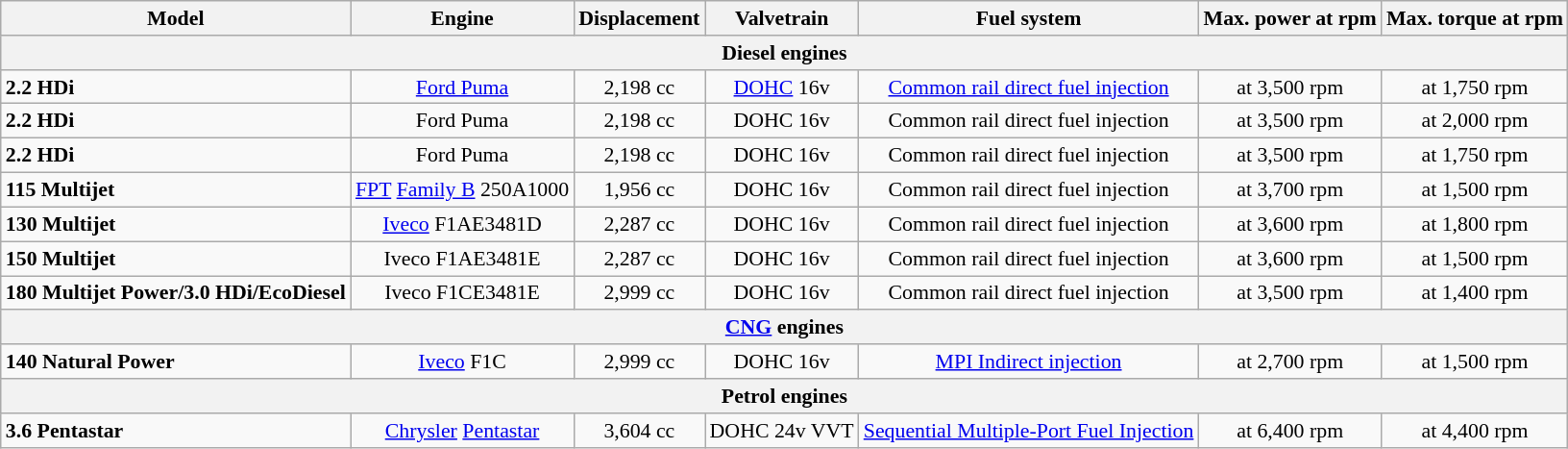<table class="wikitable" style="text-align:center; font-size:91%;">
<tr>
<th>Model</th>
<th>Engine</th>
<th>Displacement</th>
<th>Valvetrain</th>
<th>Fuel system</th>
<th>Max. power at rpm</th>
<th>Max. torque at rpm</th>
</tr>
<tr>
<th colspan="7">Diesel engines</th>
</tr>
<tr>
<td align="left"><strong>2.2 HDi</strong></td>
<td><a href='#'>Ford Puma</a></td>
<td>2,198 cc</td>
<td><a href='#'>DOHC</a> 16v</td>
<td><a href='#'>Common rail direct fuel injection</a></td>
<td> at 3,500 rpm</td>
<td> at 1,750 rpm</td>
</tr>
<tr>
<td align="left"><strong>2.2 HDi</strong></td>
<td>Ford Puma</td>
<td>2,198 cc</td>
<td>DOHC 16v</td>
<td>Common rail direct fuel injection</td>
<td> at 3,500 rpm</td>
<td> at 2,000 rpm</td>
</tr>
<tr>
<td align="left"><strong>2.2 HDi</strong></td>
<td>Ford Puma</td>
<td>2,198 cc</td>
<td>DOHC 16v</td>
<td>Common rail direct fuel injection</td>
<td> at 3,500 rpm</td>
<td> at 1,750 rpm</td>
</tr>
<tr>
<td align="left"><strong>115 Multijet</strong></td>
<td><a href='#'>FPT</a> <a href='#'>Family B</a> 250A1000</td>
<td>1,956 cc</td>
<td>DOHC 16v</td>
<td>Common rail direct fuel injection</td>
<td> at 3,700 rpm</td>
<td> at 1,500 rpm</td>
</tr>
<tr>
<td align="left"><strong>130 Multijet</strong></td>
<td><a href='#'>Iveco</a> F1AE3481D</td>
<td>2,287 cc</td>
<td>DOHC 16v</td>
<td>Common rail direct fuel injection</td>
<td> at 3,600 rpm</td>
<td> at 1,800 rpm</td>
</tr>
<tr>
<td align="left"><strong>150 Multijet</strong></td>
<td>Iveco F1AE3481E</td>
<td>2,287 cc</td>
<td>DOHC 16v</td>
<td>Common rail direct fuel injection</td>
<td> at 3,600 rpm</td>
<td> at 1,500 rpm</td>
</tr>
<tr>
<td align="left"><strong>180 Multijet Power/3.0 HDi/EcoDiesel</strong></td>
<td>Iveco F1CE3481E</td>
<td>2,999 cc</td>
<td>DOHC 16v</td>
<td>Common rail direct fuel injection</td>
<td> at 3,500 rpm</td>
<td> at 1,400 rpm</td>
</tr>
<tr>
<th colspan="7"><a href='#'>CNG</a> engines</th>
</tr>
<tr>
<td align="left"><strong>140 Natural Power</strong></td>
<td><a href='#'>Iveco</a> F1C</td>
<td>2,999 cc</td>
<td>DOHC 16v</td>
<td><a href='#'>MPI Indirect injection</a></td>
<td> at 2,700 rpm</td>
<td> at 1,500 rpm</td>
</tr>
<tr>
<th colspan="7">Petrol engines</th>
</tr>
<tr>
<td align="left"><strong>3.6 Pentastar</strong></td>
<td><a href='#'>Chrysler</a> <a href='#'>Pentastar</a></td>
<td>3,604 cc</td>
<td>DOHC 24v VVT</td>
<td><a href='#'>Sequential Multiple-Port Fuel Injection</a></td>
<td> at 6,400 rpm</td>
<td> at 4,400 rpm</td>
</tr>
</table>
